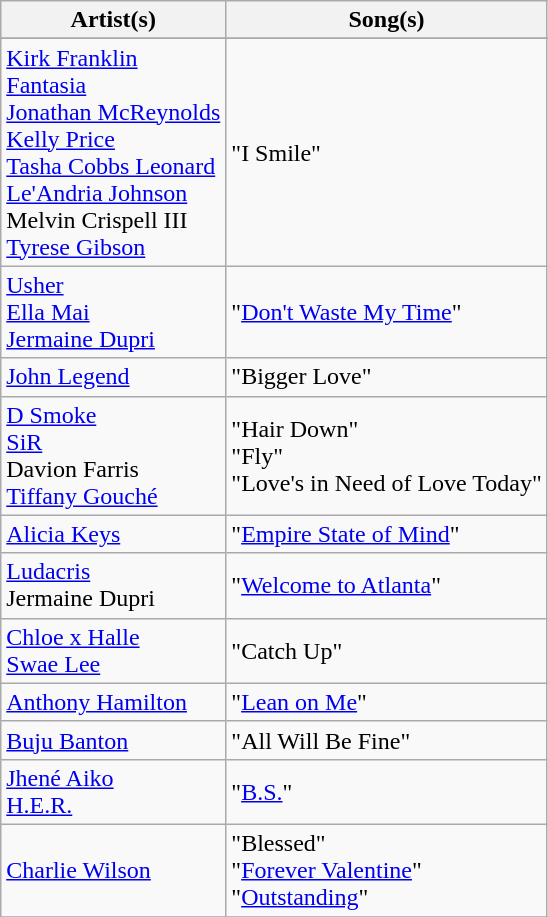<table class="wikitable plainrowheaders">
<tr>
<th scope="col">Artist(s)</th>
<th scope="col">Song(s)</th>
</tr>
<tr>
</tr>
<tr>
<td><a href='#'>Kirk Franklin</a><br><a href='#'>Fantasia</a><br><a href='#'>Jonathan McReynolds</a><br><a href='#'>Kelly Price</a><br><a href='#'>Tasha Cobbs Leonard</a><br><a href='#'>Le'Andria Johnson</a><br>Melvin Crispell III<br><a href='#'>Tyrese Gibson</a></td>
<td>"I Smile"</td>
</tr>
<tr>
<td><a href='#'>Usher</a><br><a href='#'>Ella Mai</a><br><a href='#'>Jermaine Dupri</a></td>
<td>"<a href='#'>Don't Waste My Time</a>"</td>
</tr>
<tr>
<td><a href='#'>John Legend</a></td>
<td>"Bigger Love"</td>
</tr>
<tr>
<td><a href='#'>D Smoke</a><br><a href='#'>SiR</a><br>Davion Farris<br><a href='#'>Tiffany Gouché</a></td>
<td>"Hair Down"<br>"Fly"<br>"Love's in Need of Love Today"</td>
</tr>
<tr>
<td><a href='#'>Alicia Keys</a></td>
<td>"<a href='#'>Empire State of Mind</a>"</td>
</tr>
<tr>
<td><a href='#'>Ludacris</a><br>Jermaine Dupri</td>
<td>"<a href='#'>Welcome to Atlanta</a>"</td>
</tr>
<tr>
<td><a href='#'>Chloe x Halle</a><br><a href='#'>Swae Lee</a></td>
<td>"Catch Up"</td>
</tr>
<tr>
<td><a href='#'>Anthony Hamilton</a></td>
<td>"<a href='#'>Lean on Me</a>"</td>
</tr>
<tr>
<td><a href='#'>Buju Banton</a></td>
<td>"All Will Be Fine"</td>
</tr>
<tr>
<td><a href='#'>Jhené Aiko</a><br><a href='#'>H.E.R.</a></td>
<td>"<a href='#'>B.S.</a>"</td>
</tr>
<tr>
<td><a href='#'>Charlie Wilson</a></td>
<td>"Blessed"<br>"<a href='#'>Forever Valentine</a>"<br>"<a href='#'>Outstanding</a>"</td>
</tr>
<tr>
</tr>
</table>
